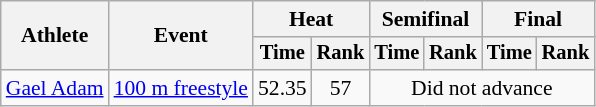<table class=wikitable style="font-size:90%">
<tr>
<th rowspan="2">Athlete</th>
<th rowspan="2">Event</th>
<th colspan="2">Heat</th>
<th colspan="2">Semifinal</th>
<th colspan="2">Final</th>
</tr>
<tr style="font-size:95%">
<th>Time</th>
<th>Rank</th>
<th>Time</th>
<th>Rank</th>
<th>Time</th>
<th>Rank</th>
</tr>
<tr align=center>
<td align=left><a href='#'>Gael Adam</a></td>
<td align=left><a href='#'>100 m freestyle</a></td>
<td>52.35</td>
<td>57</td>
<td colspan=4>Did not advance</td>
</tr>
</table>
